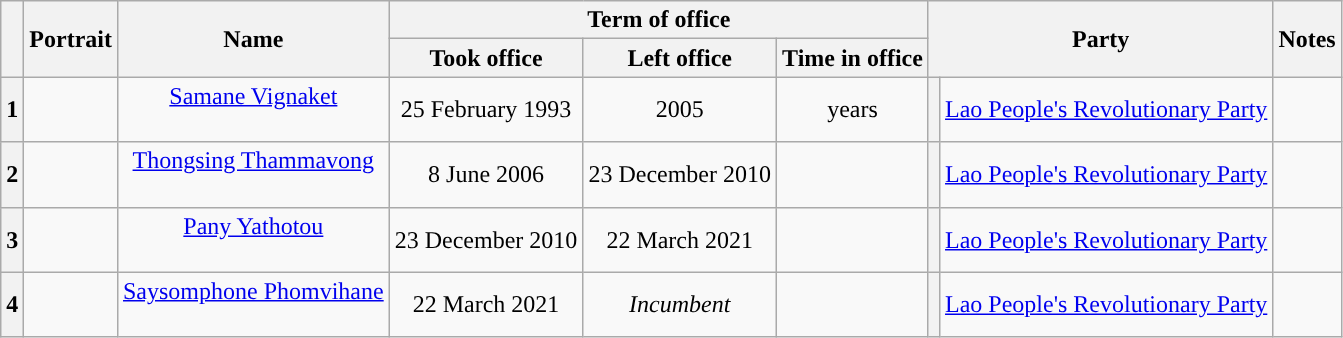<table class="wikitable" style="text-align:center">
<tr>
<th rowspan=2></th>
<th rowspan=2>Portrait</th>
<th rowspan=2>Name<br></th>
<th colspan=3>Term of office</th>
<th colspan=2 rowspan=2>Party</th>
<th rowspan=2>Notes</th>
</tr>
<tr>
<th>Took office</th>
<th>Left office</th>
<th>Time in office</th>
</tr>
<tr>
<th>1</th>
<td></td>
<td><a href='#'>Samane Vignaket</a><br><br></td>
<td>25 February 1993</td>
<td>2005</td>
<td> years</td>
<th style="background:"></th>
<td><a href='#'>Lao People's Revolutionary Party</a></td>
<td></td>
</tr>
<tr>
<th>2</th>
<td></td>
<td><a href='#'>Thongsing Thammavong</a><br><br></td>
<td>8 June 2006</td>
<td>23 December 2010</td>
<td></td>
<th style="background:"></th>
<td><a href='#'>Lao People's Revolutionary Party</a></td>
<td></td>
</tr>
<tr>
<th>3</th>
<td></td>
<td><a href='#'>Pany Yathotou</a><br><br></td>
<td>23 December 2010</td>
<td>22 March 2021</td>
<td></td>
<th style="background:"></th>
<td><a href='#'>Lao People's Revolutionary Party</a></td>
<td></td>
</tr>
<tr>
<th>4</th>
<td></td>
<td><a href='#'>Saysomphone Phomvihane</a><br><br></td>
<td>22 March 2021</td>
<td><em>Incumbent</em></td>
<td></td>
<th style="background:"></th>
<td><a href='#'>Lao People's Revolutionary Party</a></td>
<td></td>
</tr>
</table>
